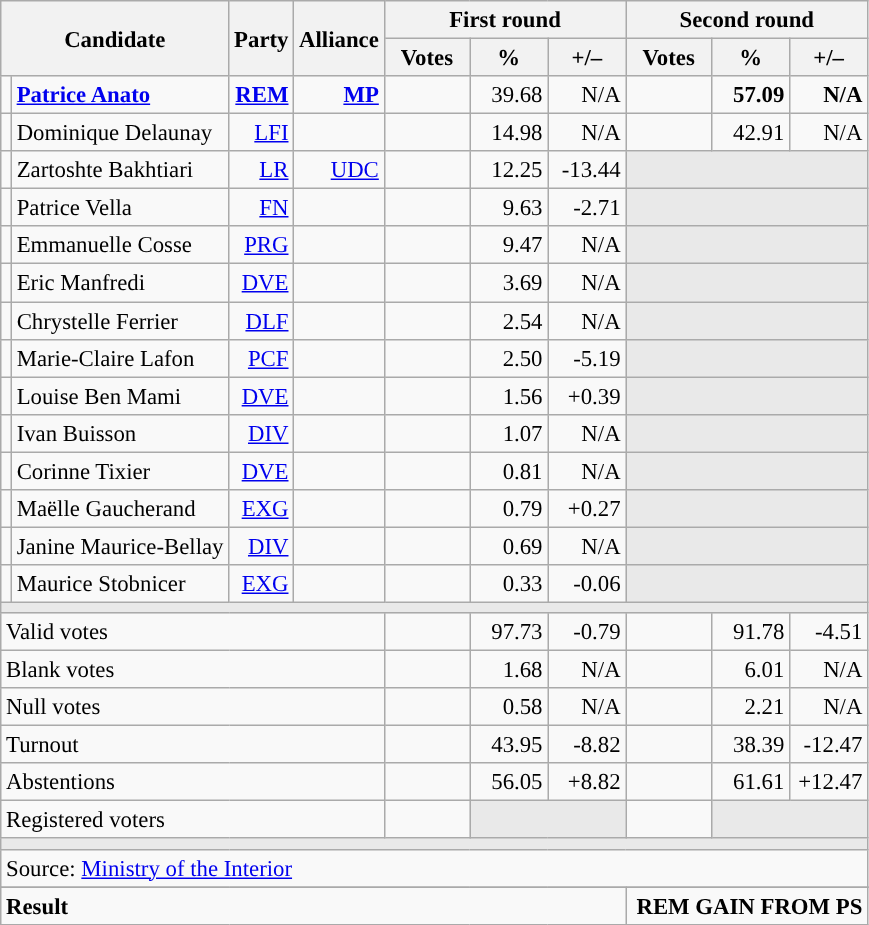<table class="wikitable" style="text-align:right;font-size:95%;">
<tr>
<th rowspan="2" colspan="2">Candidate</th>
<th rowspan="2">Party</th>
<th rowspan="2">Alliance</th>
<th colspan="3">First round</th>
<th colspan="3">Second round</th>
</tr>
<tr>
<th style="width:50px;">Votes</th>
<th style="width:45px;">%</th>
<th style="width:45px;">+/–</th>
<th style="width:50px;">Votes</th>
<th style="width:45px;">%</th>
<th style="width:45px;">+/–</th>
</tr>
<tr>
<td style="color:inherit;background:"></td>
<td style="text-align:left;"><strong><a href='#'>Patrice Anato</a></strong></td>
<td><a href='#'><strong>REM</strong></a> </td>
<td><a href='#'><strong>MP</strong></a> </td>
<td></td>
<td>39.68</td>
<td>N/A</td>
<td><strong></strong></td>
<td><strong>57.09</strong></td>
<td><strong>N/A</strong></td>
</tr>
<tr>
<td style="color:inherit;background:"></td>
<td style="text-align:left;">Dominique Delaunay</td>
<td><a href='#'>LFI</a> </td>
<td></td>
<td></td>
<td>14.98</td>
<td>N/A</td>
<td></td>
<td>42.91</td>
<td>N/A</td>
</tr>
<tr>
<td style="color:inherit;background:"></td>
<td style="text-align:left;">Zartoshte Bakhtiari</td>
<td><a href='#'>LR</a></td>
<td><a href='#'>UDC</a></td>
<td></td>
<td>12.25</td>
<td>-13.44</td>
<td colspan="3" style="background:#E9E9E9;"></td>
</tr>
<tr>
<td style="color:inherit;background:"></td>
<td style="text-align:left;">Patrice Vella</td>
<td><a href='#'>FN</a></td>
<td></td>
<td></td>
<td>9.63</td>
<td>-2.71</td>
<td colspan="3" style="background:#E9E9E9;"></td>
</tr>
<tr>
<td style="color:inherit;background:"></td>
<td style="text-align:left;">Emmanuelle Cosse</td>
<td><a href='#'>PRG</a></td>
<td></td>
<td></td>
<td>9.47</td>
<td>N/A</td>
<td colspan="3" style="background:#E9E9E9;"></td>
</tr>
<tr>
<td style="color:inherit;background:"></td>
<td style="text-align:left;">Eric Manfredi</td>
<td><a href='#'>DVE</a></td>
<td></td>
<td></td>
<td>3.69</td>
<td>N/A</td>
<td colspan="3" style="background:#E9E9E9;"></td>
</tr>
<tr>
<td style="color:inherit;background:"></td>
<td style="text-align:left;">Chrystelle Ferrier</td>
<td><a href='#'>DLF</a></td>
<td></td>
<td></td>
<td>2.54</td>
<td>N/A</td>
<td colspan="3" style="background:#E9E9E9;"></td>
</tr>
<tr>
<td style="color:inherit;background:"></td>
<td style="text-align:left;">Marie-Claire Lafon</td>
<td><a href='#'>PCF</a></td>
<td></td>
<td></td>
<td>2.50</td>
<td>-5.19</td>
<td colspan="3" style="background:#E9E9E9;"></td>
</tr>
<tr>
<td style="color:inherit;background:"></td>
<td style="text-align:left;">Louise Ben Mami</td>
<td><a href='#'>DVE</a></td>
<td></td>
<td></td>
<td>1.56</td>
<td>+0.39</td>
<td colspan="3" style="background:#E9E9E9;"></td>
</tr>
<tr>
<td style="color:inherit;background:"></td>
<td style="text-align:left;">Ivan Buisson</td>
<td><a href='#'>DIV</a></td>
<td></td>
<td></td>
<td>1.07</td>
<td>N/A</td>
<td colspan="3" style="background:#E9E9E9;"></td>
</tr>
<tr>
<td style="color:inherit;background:"></td>
<td style="text-align:left;">Corinne Tixier</td>
<td><a href='#'>DVE</a></td>
<td></td>
<td></td>
<td>0.81</td>
<td>N/A</td>
<td colspan="3" style="background:#E9E9E9;"></td>
</tr>
<tr>
<td style="color:inherit;background:"></td>
<td style="text-align:left;">Maëlle Gaucherand</td>
<td><a href='#'>EXG</a></td>
<td></td>
<td></td>
<td>0.79</td>
<td>+0.27</td>
<td colspan="3" style="background:#E9E9E9;"></td>
</tr>
<tr>
<td style="color:inherit;background:"></td>
<td style="text-align:left;">Janine Maurice-Bellay</td>
<td><a href='#'>DIV</a></td>
<td></td>
<td></td>
<td>0.69</td>
<td>N/A</td>
<td colspan="3" style="background:#E9E9E9;"></td>
</tr>
<tr>
<td style="color:inherit;background:"></td>
<td style="text-align:left;">Maurice Stobnicer</td>
<td><a href='#'>EXG</a></td>
<td></td>
<td></td>
<td>0.33</td>
<td>-0.06</td>
<td colspan="3" style="background:#E9E9E9;"></td>
</tr>
<tr>
<td colspan="10" style="background:#E9E9E9;"></td>
</tr>
<tr>
<td colspan="4" style="text-align:left;">Valid votes</td>
<td></td>
<td>97.73</td>
<td>-0.79</td>
<td></td>
<td>91.78</td>
<td>-4.51</td>
</tr>
<tr>
<td colspan="4" style="text-align:left;">Blank votes</td>
<td></td>
<td>1.68</td>
<td>N/A</td>
<td></td>
<td>6.01</td>
<td>N/A</td>
</tr>
<tr>
<td colspan="4" style="text-align:left;">Null votes</td>
<td></td>
<td>0.58</td>
<td>N/A</td>
<td></td>
<td>2.21</td>
<td>N/A</td>
</tr>
<tr>
<td colspan="4" style="text-align:left;">Turnout</td>
<td></td>
<td>43.95</td>
<td>-8.82</td>
<td></td>
<td>38.39</td>
<td>-12.47</td>
</tr>
<tr>
<td colspan="4" style="text-align:left;">Abstentions</td>
<td></td>
<td>56.05</td>
<td>+8.82</td>
<td></td>
<td>61.61</td>
<td>+12.47</td>
</tr>
<tr>
<td colspan="4" style="text-align:left;">Registered voters</td>
<td></td>
<td colspan="2" style="background:#E9E9E9;"></td>
<td></td>
<td colspan="2" style="background:#E9E9E9;"></td>
</tr>
<tr>
<td colspan="10" style="background:#E9E9E9;"></td>
</tr>
<tr>
<td colspan="10" style="text-align:left;">Source: <a href='#'>Ministry of the Interior</a></td>
</tr>
<tr>
</tr>
<tr style="font-weight:bold">
<td colspan="7" style="text-align:left;">Result</td>
<td colspan="7" style="background-color:">REM GAIN FROM PS</td>
</tr>
</table>
